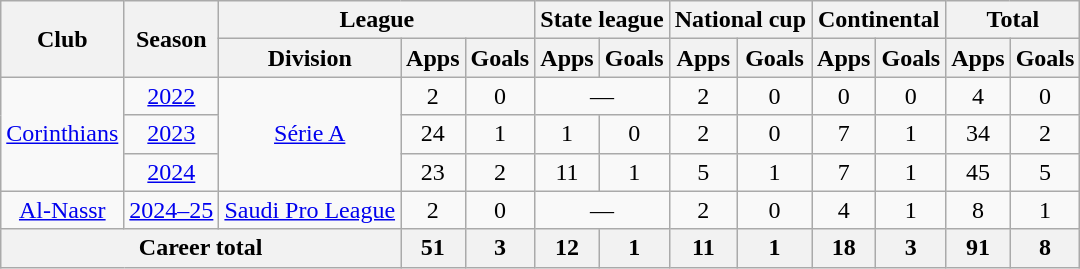<table class="wikitable" style="text-align: center">
<tr>
<th rowspan="2">Club</th>
<th rowspan="2">Season</th>
<th colspan="3">League</th>
<th colspan="2">State league</th>
<th colspan="2">National cup</th>
<th colspan="2">Continental</th>
<th colspan="2">Total</th>
</tr>
<tr>
<th>Division</th>
<th>Apps</th>
<th>Goals</th>
<th>Apps</th>
<th>Goals</th>
<th>Apps</th>
<th>Goals</th>
<th>Apps</th>
<th>Goals</th>
<th>Apps</th>
<th>Goals</th>
</tr>
<tr>
<td rowspan="3"><a href='#'>Corinthians</a></td>
<td><a href='#'>2022</a></td>
<td rowspan="3"><a href='#'>Série A</a></td>
<td>2</td>
<td>0</td>
<td colspan="2">—</td>
<td>2</td>
<td>0</td>
<td>0</td>
<td>0</td>
<td>4</td>
<td>0</td>
</tr>
<tr>
<td><a href='#'>2023</a></td>
<td>24</td>
<td>1</td>
<td>1</td>
<td>0</td>
<td>2</td>
<td>0</td>
<td>7</td>
<td>1</td>
<td>34</td>
<td>2</td>
</tr>
<tr>
<td><a href='#'>2024</a></td>
<td>23</td>
<td>2</td>
<td>11</td>
<td>1</td>
<td>5</td>
<td>1</td>
<td>7</td>
<td>1</td>
<td>45</td>
<td>5</td>
</tr>
<tr>
<td><a href='#'>Al-Nassr</a></td>
<td><a href='#'>2024–25</a></td>
<td><a href='#'>Saudi Pro League</a></td>
<td>2</td>
<td>0</td>
<td colspan="2">—</td>
<td>2</td>
<td>0</td>
<td>4</td>
<td>1</td>
<td>8</td>
<td>1</td>
</tr>
<tr>
<th colspan="3">Career total</th>
<th>51</th>
<th>3</th>
<th>12</th>
<th>1</th>
<th>11</th>
<th>1</th>
<th>18</th>
<th>3</th>
<th>91</th>
<th>8</th>
</tr>
</table>
